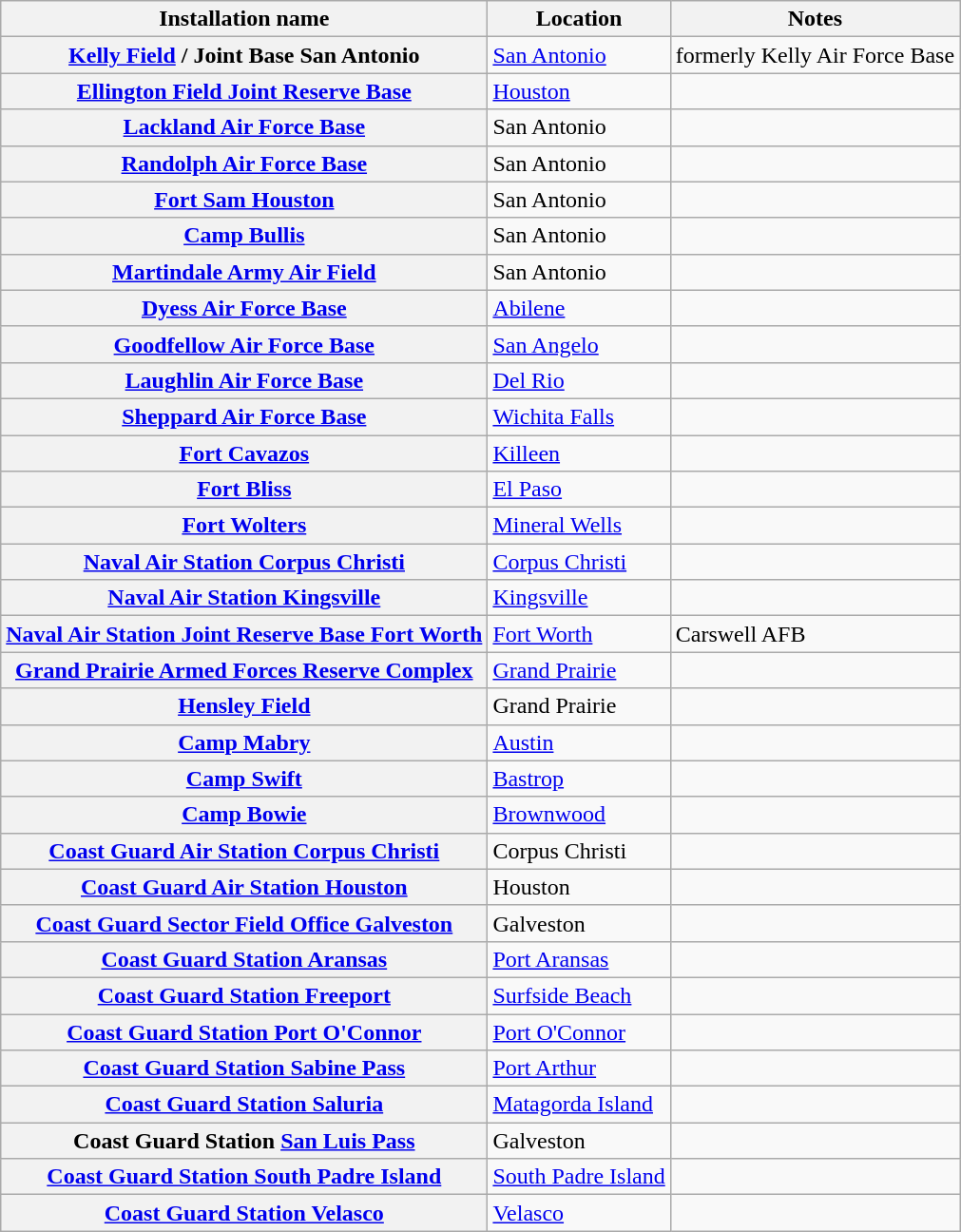<table class="wikitable plainrowheaders sortable">
<tr>
<th scope="col">Installation name</th>
<th scope="col">Location</th>
<th scope="col">Notes</th>
</tr>
<tr>
<th scope="row"><a href='#'>Kelly Field</a> / Joint Base San Antonio</th>
<td><a href='#'>San Antonio</a></td>
<td>formerly Kelly Air Force Base</td>
</tr>
<tr>
<th scope="row"><a href='#'>Ellington Field Joint Reserve Base</a></th>
<td><a href='#'>Houston</a></td>
<td></td>
</tr>
<tr>
<th scope="row"><a href='#'>Lackland Air Force Base</a></th>
<td>San Antonio</td>
<td></td>
</tr>
<tr>
<th scope="row"><a href='#'>Randolph Air Force Base</a></th>
<td>San Antonio</td>
<td></td>
</tr>
<tr>
<th scope="row"><a href='#'>Fort Sam Houston</a></th>
<td>San Antonio</td>
<td></td>
</tr>
<tr>
<th scope="row"><a href='#'>Camp Bullis</a></th>
<td>San Antonio</td>
<td></td>
</tr>
<tr>
<th scope="row"><a href='#'>Martindale Army Air Field</a></th>
<td>San Antonio</td>
<td></td>
</tr>
<tr>
<th scope="row"><a href='#'>Dyess Air Force Base</a></th>
<td><a href='#'>Abilene</a></td>
<td></td>
</tr>
<tr>
<th scope="row"><a href='#'>Goodfellow Air Force Base</a></th>
<td><a href='#'>San Angelo</a></td>
<td></td>
</tr>
<tr>
<th scope="row"><a href='#'>Laughlin Air Force Base</a></th>
<td><a href='#'>Del Rio</a></td>
<td></td>
</tr>
<tr>
<th scope="row"><a href='#'>Sheppard Air Force Base</a></th>
<td><a href='#'>Wichita Falls</a></td>
<td></td>
</tr>
<tr>
<th scope="row"><a href='#'>Fort Cavazos</a></th>
<td><a href='#'>Killeen</a></td>
<td></td>
</tr>
<tr>
<th scope="row"><a href='#'>Fort Bliss</a></th>
<td><a href='#'>El Paso</a></td>
<td></td>
</tr>
<tr>
<th scope="row"><a href='#'>Fort Wolters</a></th>
<td><a href='#'>Mineral Wells</a></td>
<td></td>
</tr>
<tr>
<th scope="row"><a href='#'>Naval Air Station Corpus Christi</a></th>
<td><a href='#'>Corpus Christi</a></td>
<td></td>
</tr>
<tr>
<th scope="row"><a href='#'>Naval Air Station Kingsville</a></th>
<td><a href='#'>Kingsville</a></td>
<td></td>
</tr>
<tr>
<th scope="row"><a href='#'>Naval Air Station Joint Reserve Base Fort Worth</a></th>
<td><a href='#'>Fort Worth</a></td>
<td>Carswell AFB</td>
</tr>
<tr>
<th scope="row"><a href='#'>Grand Prairie Armed Forces Reserve Complex</a></th>
<td><a href='#'>Grand Prairie</a></td>
<td></td>
</tr>
<tr>
<th scope="row"><a href='#'>Hensley Field</a></th>
<td>Grand Prairie</td>
<td></td>
</tr>
<tr>
<th scope="row"><a href='#'>Camp Mabry</a></th>
<td><a href='#'>Austin</a></td>
<td></td>
</tr>
<tr>
<th scope="row"><a href='#'>Camp Swift</a></th>
<td><a href='#'>Bastrop</a></td>
<td></td>
</tr>
<tr>
<th scope="row"><a href='#'>Camp Bowie</a></th>
<td><a href='#'>Brownwood</a></td>
<td></td>
</tr>
<tr>
<th scope="row"><a href='#'>Coast Guard Air Station Corpus Christi</a></th>
<td>Corpus Christi</td>
<td></td>
</tr>
<tr>
<th scope="row"><a href='#'>Coast Guard Air Station Houston</a></th>
<td>Houston</td>
<td></td>
</tr>
<tr>
<th scope="row"><a href='#'>Coast Guard Sector Field Office Galveston</a></th>
<td>Galveston</td>
<td></td>
</tr>
<tr>
<th scope="row"><a href='#'>Coast Guard Station Aransas</a></th>
<td><a href='#'>Port Aransas</a></td>
<td></td>
</tr>
<tr>
<th scope="row"><a href='#'>Coast Guard Station Freeport</a></th>
<td><a href='#'>Surfside Beach</a></td>
<td></td>
</tr>
<tr>
<th scope="row"><a href='#'>Coast Guard Station Port O'Connor</a></th>
<td><a href='#'>Port O'Connor</a></td>
<td></td>
</tr>
<tr>
<th scope="row"><a href='#'>Coast Guard Station Sabine Pass</a></th>
<td><a href='#'>Port Arthur</a></td>
<td></td>
</tr>
<tr>
<th scope="row"><a href='#'>Coast Guard Station Saluria</a></th>
<td><a href='#'>Matagorda Island</a></td>
<td></td>
</tr>
<tr>
<th scope="row">Coast Guard Station <a href='#'>San Luis Pass</a></th>
<td>Galveston</td>
<td></td>
</tr>
<tr>
<th scope="row"><a href='#'>Coast Guard Station South Padre Island</a></th>
<td><a href='#'>South Padre Island</a></td>
<td></td>
</tr>
<tr>
<th scope="row"><a href='#'>Coast Guard Station Velasco</a></th>
<td><a href='#'>Velasco</a></td>
<td></td>
</tr>
</table>
